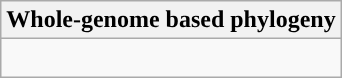<table class="wikitable">
<tr>
<th colspan=1>Whole-genome based phylogeny</th>
</tr>
<tr>
<td style="vertical-align:top"><br></td>
</tr>
</table>
